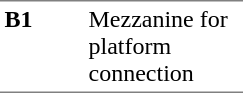<table border=0 cellspacing=0 cellpadding=3>
<tr>
<td style="border-bottom:solid 1px gray;border-top:solid 1px gray;" width=50 valign=top><strong>B1</strong></td>
<td style="border-top:solid 1px gray;border-bottom:solid 1px gray;" width=100 valign=top>Mezzanine for platform connection</td>
</tr>
</table>
